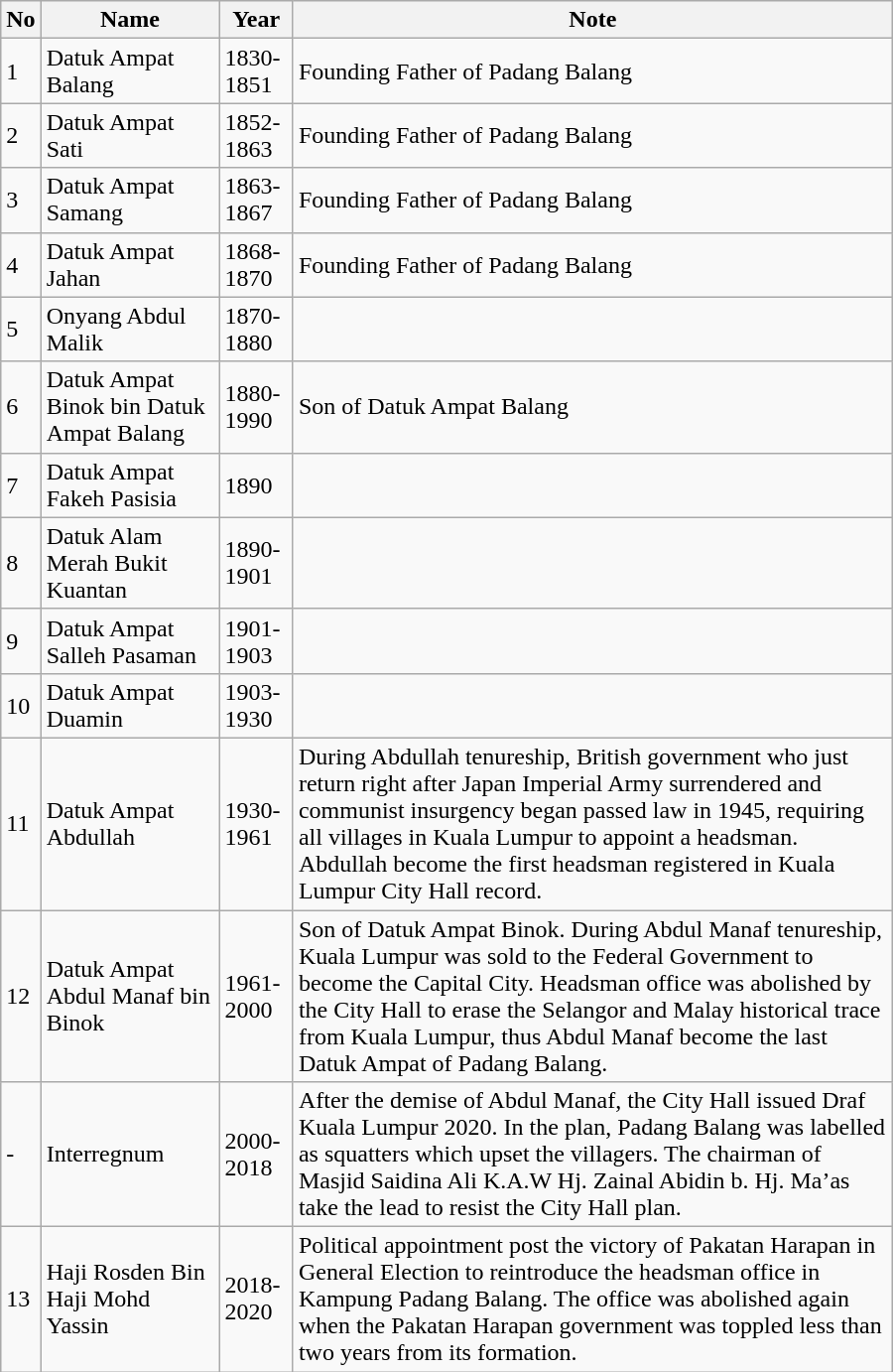<table class="wikitable sortable" style="width:600px">
<tr>
<th>No</th>
<th>Name</th>
<th>Year</th>
<th>Note</th>
</tr>
<tr>
<td>1</td>
<td>Datuk Ampat Balang</td>
<td>1830-1851</td>
<td>Founding Father of Padang Balang</td>
</tr>
<tr>
<td>2</td>
<td>Datuk Ampat Sati</td>
<td>1852-1863</td>
<td>Founding Father of Padang Balang</td>
</tr>
<tr>
<td>3</td>
<td>Datuk Ampat Samang</td>
<td>1863-1867</td>
<td>Founding Father of Padang Balang</td>
</tr>
<tr>
<td>4</td>
<td>Datuk Ampat Jahan</td>
<td>1868-1870</td>
<td>Founding Father of Padang Balang</td>
</tr>
<tr>
<td>5</td>
<td>Onyang Abdul Malik</td>
<td>1870-1880</td>
<td></td>
</tr>
<tr>
<td>6</td>
<td>Datuk Ampat Binok bin Datuk Ampat Balang</td>
<td>1880-1990</td>
<td>Son of Datuk Ampat Balang</td>
</tr>
<tr>
<td>7</td>
<td>Datuk Ampat Fakeh Pasisia</td>
<td>1890</td>
<td></td>
</tr>
<tr>
<td>8</td>
<td>Datuk Alam Merah Bukit Kuantan</td>
<td>1890-1901</td>
<td></td>
</tr>
<tr>
<td>9</td>
<td>Datuk Ampat Salleh Pasaman</td>
<td>1901-1903</td>
<td></td>
</tr>
<tr>
<td>10</td>
<td>Datuk Ampat Duamin</td>
<td>1903-1930</td>
<td></td>
</tr>
<tr>
<td>11</td>
<td>Datuk Ampat Abdullah</td>
<td>1930-1961</td>
<td>During Abdullah tenureship, British government who just return right after Japan Imperial Army surrendered and communist insurgency began passed law in 1945, requiring all villages in Kuala Lumpur to appoint a headsman. Abdullah become the first headsman registered in Kuala Lumpur City Hall record.</td>
</tr>
<tr>
<td>12</td>
<td>Datuk Ampat Abdul Manaf bin Binok</td>
<td>1961-2000</td>
<td>Son of Datuk Ampat Binok. During Abdul Manaf tenureship, Kuala Lumpur was sold to the Federal Government to become the Capital City. Headsman office was abolished by the City Hall to erase the Selangor and Malay historical trace from Kuala Lumpur, thus Abdul Manaf become the last Datuk Ampat of Padang Balang.</td>
</tr>
<tr>
<td>-</td>
<td>Interregnum</td>
<td>2000-2018</td>
<td>After the demise of Abdul Manaf, the City Hall issued Draf Kuala Lumpur 2020. In the plan, Padang Balang was labelled as squatters which upset the villagers. The chairman of Masjid Saidina Ali K.A.W Hj. Zainal Abidin b. Hj. Ma’as take the lead to resist the City Hall plan.</td>
</tr>
<tr>
<td>13</td>
<td>Haji Rosden Bin Haji Mohd Yassin</td>
<td>2018-2020</td>
<td>Political appointment post the victory of Pakatan Harapan in General Election to reintroduce the headsman office in Kampung Padang Balang. The office was abolished again when the Pakatan Harapan government was toppled less than two years from its formation.</td>
</tr>
</table>
